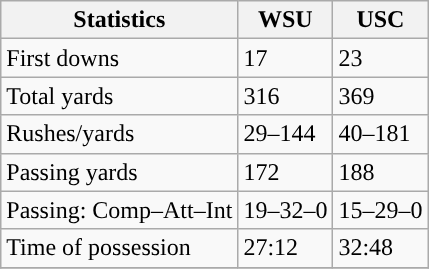<table class="wikitable" style="float: left;">
<tr>
<th>Statistics</th>
<th>WSU</th>
<th>USC</th>
</tr>
<tr>
<td>First downs</td>
<td>17</td>
<td>23</td>
</tr>
<tr>
<td>Total yards</td>
<td>316</td>
<td>369</td>
</tr>
<tr>
<td>Rushes/yards</td>
<td>29–144</td>
<td>40–181</td>
</tr>
<tr>
<td>Passing yards</td>
<td>172</td>
<td>188</td>
</tr>
<tr>
<td>Passing: Comp–Att–Int</td>
<td>19–32–0</td>
<td>15–29–0</td>
</tr>
<tr>
<td>Time of possession</td>
<td>27:12</td>
<td>32:48</td>
</tr>
<tr>
</tr>
</table>
